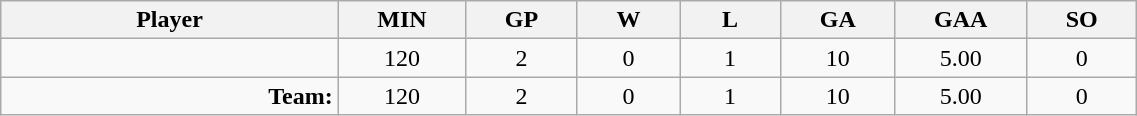<table class="wikitable sortable" width="60%">
<tr>
<th bgcolor="#DDDDFF" width="10%">Player</th>
<th width="3%" bgcolor="#DDDDFF" title="Minutes played">MIN</th>
<th width="3%" bgcolor="#DDDDFF" title="Games played in">GP</th>
<th width="3%" bgcolor="#DDDDFF" title="Games played in">W</th>
<th width="3%" bgcolor="#DDDDFF"title="Games played in">L</th>
<th width="3%" bgcolor="#DDDDFF" title="Goals against">GA</th>
<th width="3%" bgcolor="#DDDDFF" title="Goals against average">GAA</th>
<th width="3%" bgcolor="#DDDDFF" title="Shut-outs">SO</th>
</tr>
<tr align="center">
<td align="right"></td>
<td>120</td>
<td>2</td>
<td>0</td>
<td>1</td>
<td>10</td>
<td>5.00</td>
<td>0</td>
</tr>
<tr align="center">
<td align="right"><strong>Team:</strong></td>
<td>120</td>
<td>2</td>
<td>0</td>
<td>1</td>
<td>10</td>
<td>5.00</td>
<td>0</td>
</tr>
</table>
